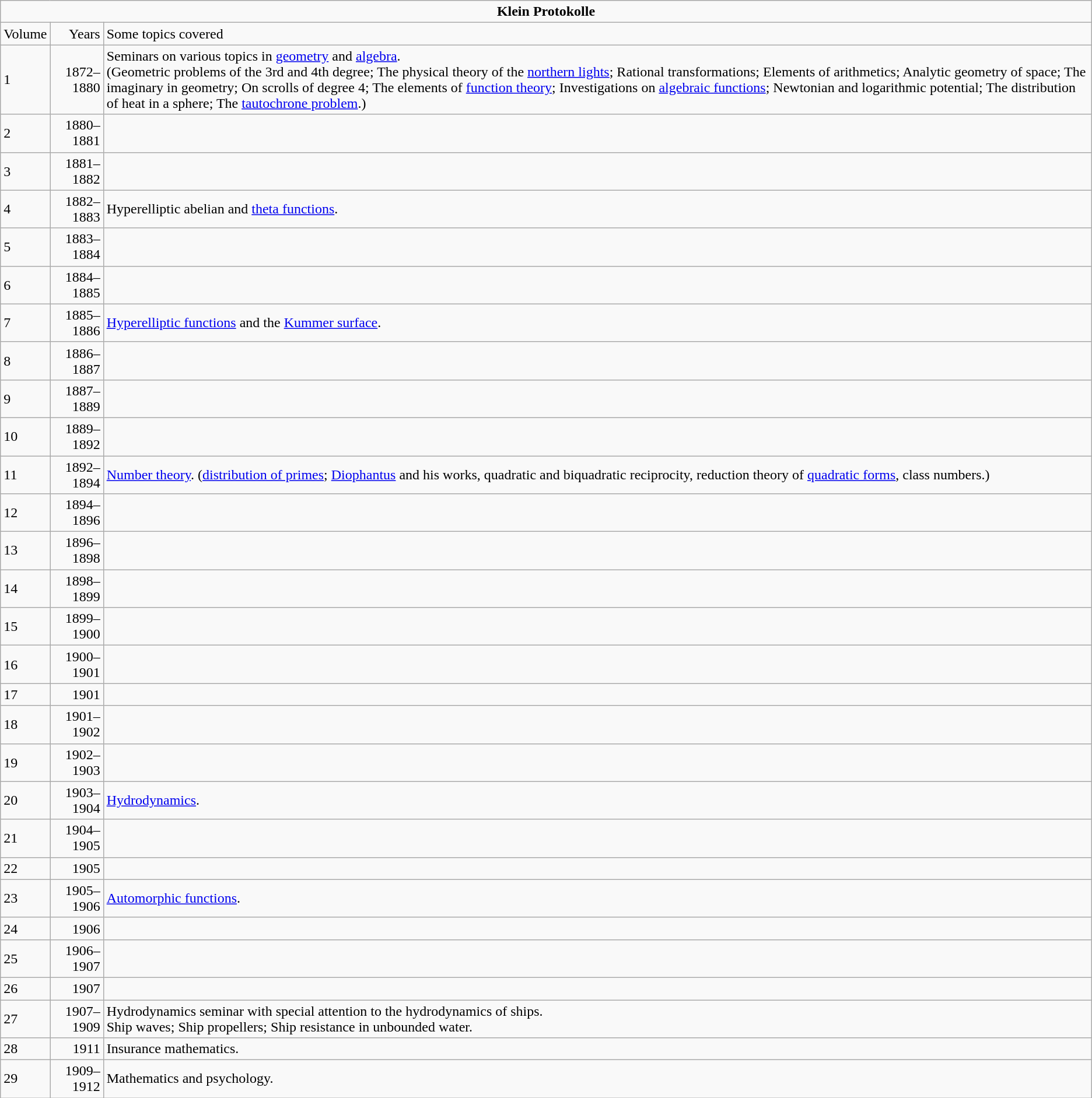<table class="wikitable">
<tr>
<td colspan=3 align=center><strong>Klein Protokolle</strong></td>
</tr>
<tr>
<td>Volume</td>
<td align=right>Years</td>
<td>Some topics covered</td>
</tr>
<tr>
<td>1</td>
<td align=right>1872–1880</td>
<td>Seminars on various topics in <a href='#'>geometry</a> and <a href='#'>algebra</a>.<br> (Geometric problems of the 3rd and 4th degree; The physical theory of the <a href='#'>northern lights</a>; Rational transformations; Elements of arithmetics; Analytic geometry of space; The imaginary in geometry; On scrolls of degree 4; The elements of <a href='#'>function theory</a>; Investigations on <a href='#'>algebraic functions</a>; Newtonian and logarithmic potential; The distribution of heat in a sphere; The <a href='#'>tautochrone problem</a>.)</td>
</tr>
<tr>
<td>2</td>
<td align=right>1880–1881</td>
<td></td>
</tr>
<tr>
<td>3</td>
<td align=right>1881–1882</td>
<td></td>
</tr>
<tr>
<td>4</td>
<td align=right>1882–1883</td>
<td>Hyperelliptic abelian and <a href='#'>theta functions</a>.</td>
</tr>
<tr>
<td>5</td>
<td align=right>1883–1884</td>
<td></td>
</tr>
<tr>
<td>6</td>
<td align=right>1884–1885</td>
<td></td>
</tr>
<tr>
<td>7</td>
<td align=right>1885–1886</td>
<td><a href='#'>Hyperelliptic functions</a> and the <a href='#'>Kummer surface</a>.</td>
</tr>
<tr>
<td>8</td>
<td align=right>1886–1887</td>
<td></td>
</tr>
<tr>
<td>9</td>
<td align=right>1887–1889</td>
<td></td>
</tr>
<tr>
<td>10</td>
<td align=right>1889–1892</td>
<td></td>
</tr>
<tr>
<td>11</td>
<td align=right>1892–1894</td>
<td><a href='#'>Number theory</a>. (<a href='#'>distribution of primes</a>; <a href='#'>Diophantus</a> and his works, quadratic and biquadratic reciprocity, reduction theory of <a href='#'>quadratic forms</a>, class numbers.)</td>
</tr>
<tr>
<td>12</td>
<td align=right>1894–1896</td>
<td></td>
</tr>
<tr>
<td>13</td>
<td align=right>1896–1898</td>
<td></td>
</tr>
<tr>
<td>14</td>
<td align=right>1898–1899</td>
<td></td>
</tr>
<tr>
<td>15</td>
<td align=right>1899–1900</td>
<td></td>
</tr>
<tr>
<td>16</td>
<td align=right>1900–1901</td>
<td></td>
</tr>
<tr>
<td>17</td>
<td align=right>1901</td>
<td></td>
</tr>
<tr>
<td>18</td>
<td align=right>1901–1902</td>
<td></td>
</tr>
<tr>
<td>19</td>
<td align=right>1902–1903</td>
<td></td>
</tr>
<tr>
<td>20</td>
<td align=right>1903–1904</td>
<td><a href='#'>Hydrodynamics</a>.</td>
</tr>
<tr>
<td>21</td>
<td align=right>1904–1905</td>
<td></td>
</tr>
<tr>
<td>22</td>
<td align=right>1905</td>
<td></td>
</tr>
<tr>
<td>23</td>
<td align=right>1905–1906</td>
<td><a href='#'>Automorphic functions</a>.</td>
</tr>
<tr>
<td>24</td>
<td align=right>1906</td>
<td></td>
</tr>
<tr>
<td>25</td>
<td align=right>1906–1907</td>
<td></td>
</tr>
<tr>
<td>26</td>
<td align=right>1907</td>
<td></td>
</tr>
<tr>
<td>27</td>
<td align=right>1907–1909</td>
<td>Hydrodynamics seminar with special attention to the hydrodynamics of ships.<br>Ship waves; Ship propellers; Ship resistance in unbounded water.</td>
</tr>
<tr>
<td>28</td>
<td align=right>1911</td>
<td>Insurance mathematics.</td>
</tr>
<tr>
<td>29</td>
<td align=right>1909–1912</td>
<td>Mathematics and psychology.</td>
</tr>
</table>
